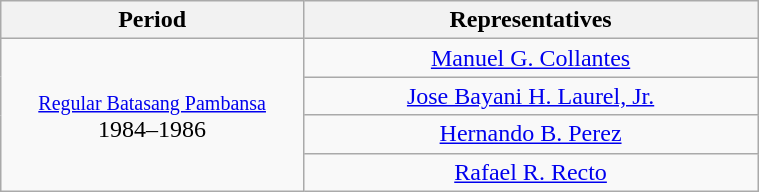<table class="wikitable" style="text-align:center; width:40%;">
<tr>
<th width="40%">Period</th>
<th>Representatives</th>
</tr>
<tr>
<td rowspan="4"><small><a href='#'>Regular Batasang Pambansa</a></small><br>1984–1986</td>
<td><a href='#'>Manuel G. Collantes</a></td>
</tr>
<tr>
<td><a href='#'>Jose Bayani H. Laurel, Jr.</a></td>
</tr>
<tr>
<td><a href='#'>Hernando B. Perez</a></td>
</tr>
<tr>
<td><a href='#'>Rafael R. Recto</a></td>
</tr>
</table>
